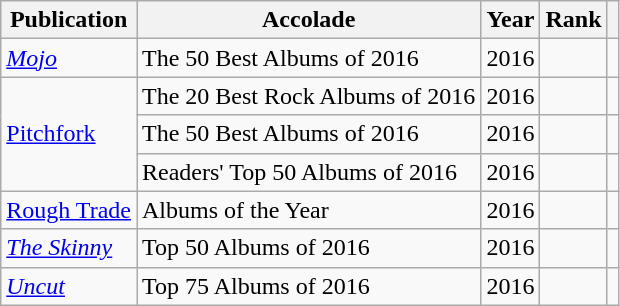<table class="sortable wikitable">
<tr>
<th>Publication</th>
<th>Accolade</th>
<th>Year</th>
<th>Rank</th>
<th class="unsortable"></th>
</tr>
<tr>
<td><em><a href='#'>Mojo</a></em></td>
<td>The 50 Best Albums of 2016</td>
<td>2016</td>
<td></td>
<td></td>
</tr>
<tr>
<td rowspan="3"><a href='#'>Pitchfork</a></td>
<td>The 20 Best Rock Albums of 2016</td>
<td>2016</td>
<td></td>
<td></td>
</tr>
<tr>
<td>The 50 Best Albums of 2016</td>
<td>2016</td>
<td></td>
<td></td>
</tr>
<tr>
<td>Readers' Top 50 Albums of 2016</td>
<td>2016</td>
<td></td>
<td></td>
</tr>
<tr>
<td><a href='#'>Rough Trade</a></td>
<td>Albums of the Year</td>
<td>2016</td>
<td></td>
<td></td>
</tr>
<tr>
<td><em><a href='#'>The Skinny</a></em></td>
<td>Top 50 Albums of 2016</td>
<td>2016</td>
<td></td>
<td></td>
</tr>
<tr>
<td><em><a href='#'>Uncut</a></em></td>
<td>Top 75 Albums of 2016</td>
<td>2016</td>
<td></td>
<td></td>
</tr>
</table>
